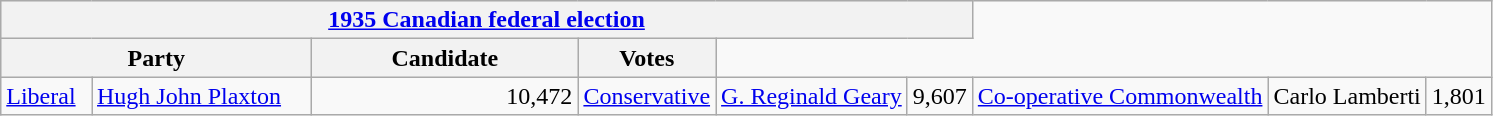<table class="wikitable">
<tr style="background:#e9e9e9;">
<th colspan="6"><a href='#'>1935 Canadian federal election</a></th>
</tr>
<tr style="background:#e9e9e9;">
<th colspan="2" style="width: 200px">Party</th>
<th style="width: 170px">Candidate</th>
<th style="width: 40px">Votes</th>
</tr>
<tr>
<td><a href='#'>Liberal</a></td>
<td><a href='#'>Hugh John Plaxton</a></td>
<td align="right">10,472<br></td>
<td><a href='#'>Conservative</a></td>
<td><a href='#'>G. Reginald Geary</a></td>
<td align="right">9,607<br>
</td>
<td><a href='#'>Co-operative Commonwealth</a></td>
<td>Carlo Lamberti</td>
<td align="right">1,801<br></td>
</tr>
</table>
